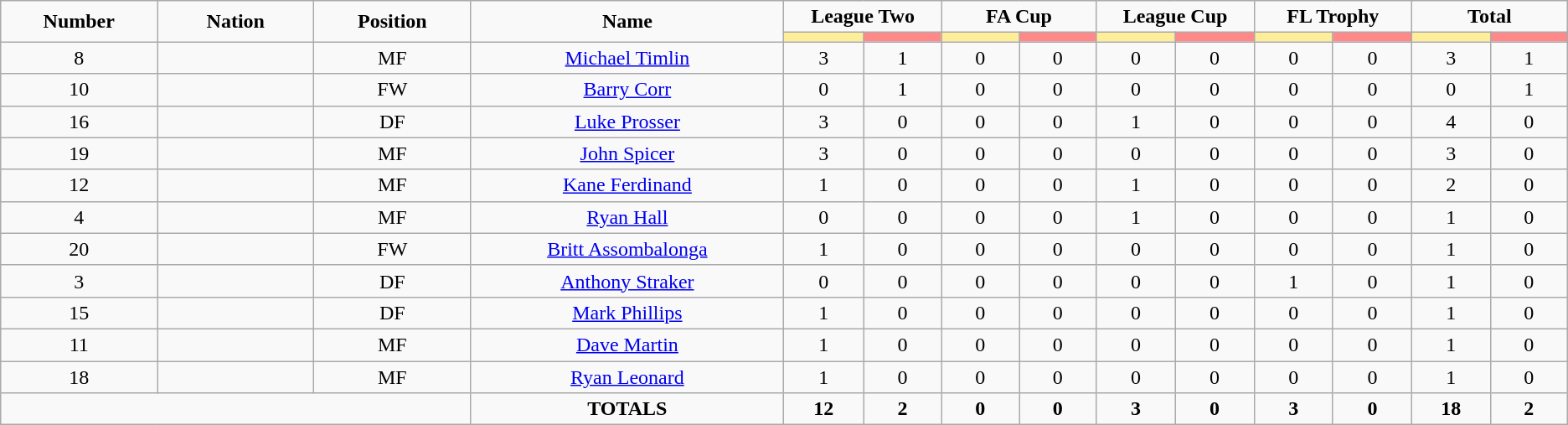<table class="wikitable" style="font-size: 100%; text-align: center;">
<tr>
<td rowspan="2" width="10%" align="center"><strong>Number</strong></td>
<td rowspan="2" width="10%" align="center"><strong>Nation</strong></td>
<td rowspan="2" width="10%" align="center"><strong>Position</strong></td>
<td rowspan="2" width="20%" align="center"><strong>Name</strong></td>
<td colspan="2" align="center"><strong>League Two</strong></td>
<td colspan="2" align="center"><strong>FA Cup</strong></td>
<td colspan="2" align="center"><strong>League Cup</strong></td>
<td colspan="2" align="center"><strong>FL Trophy</strong></td>
<td colspan="2" align="center"><strong>Total</strong></td>
</tr>
<tr>
<th width=60 style="background: #FFEE99"></th>
<th width=60 style="background: #FF8888"></th>
<th width=60 style="background: #FFEE99"></th>
<th width=60 style="background: #FF8888"></th>
<th width=60 style="background: #FFEE99"></th>
<th width=60 style="background: #FF8888"></th>
<th width=60 style="background: #FFEE99"></th>
<th width=60 style="background: #FF8888"></th>
<th width=60 style="background: #FFEE99"></th>
<th width=60 style="background: #FF8888"></th>
</tr>
<tr>
<td>8</td>
<td></td>
<td>MF</td>
<td><a href='#'>Michael Timlin</a></td>
<td>3</td>
<td>1</td>
<td>0</td>
<td>0</td>
<td>0</td>
<td>0</td>
<td>0</td>
<td>0</td>
<td>3</td>
<td>1</td>
</tr>
<tr>
<td>10</td>
<td></td>
<td>FW</td>
<td><a href='#'>Barry Corr</a></td>
<td>0</td>
<td>1</td>
<td>0</td>
<td>0</td>
<td>0</td>
<td>0</td>
<td>0</td>
<td>0</td>
<td>0</td>
<td>1</td>
</tr>
<tr>
<td>16</td>
<td></td>
<td>DF</td>
<td><a href='#'>Luke Prosser</a></td>
<td>3</td>
<td>0</td>
<td>0</td>
<td>0</td>
<td>1</td>
<td>0</td>
<td>0</td>
<td>0</td>
<td>4</td>
<td>0</td>
</tr>
<tr>
<td>19</td>
<td></td>
<td>MF</td>
<td><a href='#'>John Spicer</a></td>
<td>3</td>
<td>0</td>
<td>0</td>
<td>0</td>
<td>0</td>
<td>0</td>
<td>0</td>
<td>0</td>
<td>3</td>
<td>0</td>
</tr>
<tr>
<td>12</td>
<td></td>
<td>MF</td>
<td><a href='#'>Kane Ferdinand</a></td>
<td>1</td>
<td>0</td>
<td>0</td>
<td>0</td>
<td>1</td>
<td>0</td>
<td>0</td>
<td>0</td>
<td>2</td>
<td>0</td>
</tr>
<tr>
<td>4</td>
<td></td>
<td>MF</td>
<td><a href='#'>Ryan Hall</a></td>
<td>0</td>
<td>0</td>
<td>0</td>
<td>0</td>
<td>1</td>
<td>0</td>
<td>0</td>
<td>0</td>
<td>1</td>
<td>0</td>
</tr>
<tr>
<td>20</td>
<td></td>
<td>FW</td>
<td><a href='#'>Britt Assombalonga</a></td>
<td>1</td>
<td>0</td>
<td>0</td>
<td>0</td>
<td>0</td>
<td>0</td>
<td>0</td>
<td>0</td>
<td>1</td>
<td>0</td>
</tr>
<tr>
<td>3</td>
<td></td>
<td>DF</td>
<td><a href='#'>Anthony Straker</a></td>
<td>0</td>
<td>0</td>
<td>0</td>
<td>0</td>
<td>0</td>
<td>0</td>
<td>1</td>
<td>0</td>
<td>1</td>
<td>0</td>
</tr>
<tr>
<td>15</td>
<td></td>
<td>DF</td>
<td><a href='#'>Mark Phillips</a></td>
<td>1</td>
<td>0</td>
<td>0</td>
<td>0</td>
<td>0</td>
<td>0</td>
<td>0</td>
<td>0</td>
<td>1</td>
<td>0</td>
</tr>
<tr>
<td>11</td>
<td></td>
<td>MF</td>
<td><a href='#'>Dave Martin</a></td>
<td>1</td>
<td>0</td>
<td>0</td>
<td>0</td>
<td>0</td>
<td>0</td>
<td>0</td>
<td>0</td>
<td>1</td>
<td>0</td>
</tr>
<tr>
<td>18</td>
<td></td>
<td>MF</td>
<td><a href='#'>Ryan Leonard</a></td>
<td>1</td>
<td>0</td>
<td>0</td>
<td>0</td>
<td>0</td>
<td>0</td>
<td>0</td>
<td>0</td>
<td>1</td>
<td>0</td>
</tr>
<tr>
<td colspan="3"></td>
<td><strong>TOTALS</strong></td>
<td><strong>12</strong></td>
<td><strong>2</strong></td>
<td><strong>0</strong></td>
<td><strong>0</strong></td>
<td><strong>3</strong></td>
<td><strong>0</strong></td>
<td><strong>3</strong></td>
<td><strong>0</strong></td>
<td><strong>18</strong></td>
<td><strong>2</strong></td>
</tr>
</table>
